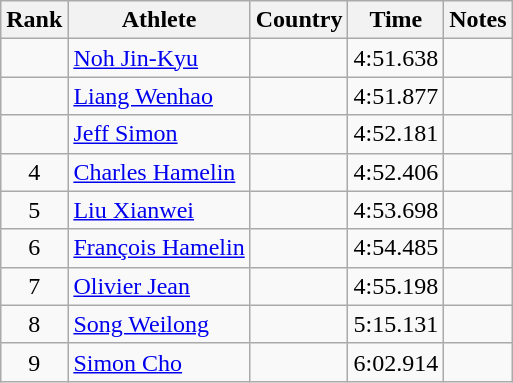<table class="wikitable sortable" style="text-align:center">
<tr>
<th>Rank</th>
<th>Athlete</th>
<th>Country</th>
<th>Time</th>
<th>Notes</th>
</tr>
<tr>
<td></td>
<td align=left><a href='#'>Noh Jin-Kyu</a></td>
<td align=left></td>
<td>4:51.638</td>
<td></td>
</tr>
<tr>
<td></td>
<td align=left><a href='#'>Liang Wenhao</a></td>
<td align=left></td>
<td>4:51.877</td>
<td></td>
</tr>
<tr>
<td></td>
<td align=left><a href='#'>Jeff Simon</a></td>
<td align=left></td>
<td>4:52.181</td>
<td></td>
</tr>
<tr>
<td>4</td>
<td align=left><a href='#'>Charles Hamelin</a></td>
<td align=left></td>
<td>4:52.406</td>
<td></td>
</tr>
<tr>
<td>5</td>
<td align=left><a href='#'>Liu Xianwei</a></td>
<td align=left></td>
<td>4:53.698</td>
<td></td>
</tr>
<tr>
<td>6</td>
<td align=left><a href='#'>François Hamelin</a></td>
<td align=left></td>
<td>4:54.485</td>
<td></td>
</tr>
<tr>
<td>7</td>
<td align=left><a href='#'>Olivier Jean</a></td>
<td align=left></td>
<td>4:55.198</td>
<td></td>
</tr>
<tr>
<td>8</td>
<td align=left><a href='#'>Song Weilong</a></td>
<td align=left></td>
<td>5:15.131</td>
<td></td>
</tr>
<tr>
<td>9</td>
<td align=left><a href='#'>Simon Cho</a></td>
<td align=left></td>
<td>6:02.914</td>
<td></td>
</tr>
</table>
